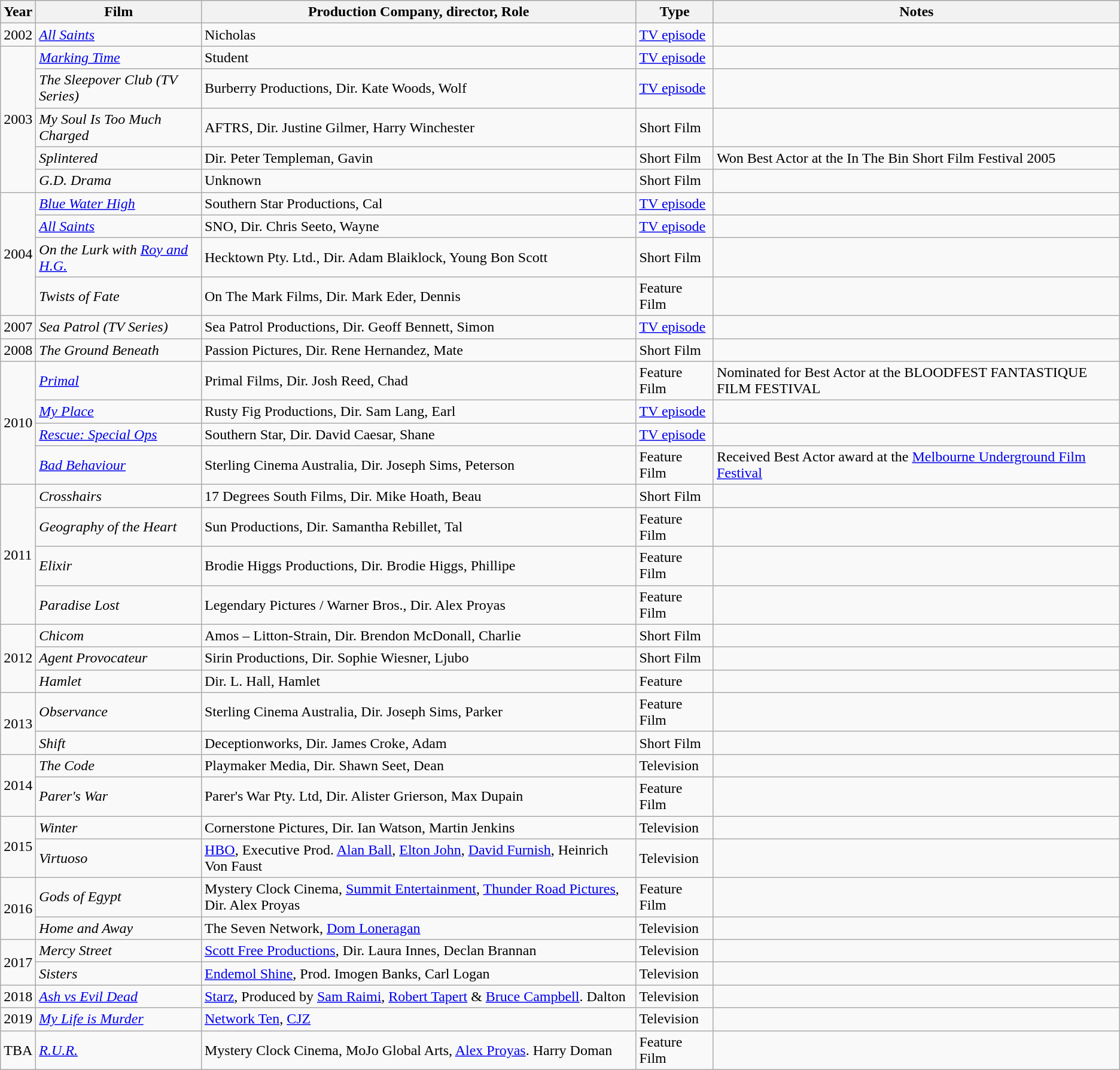<table class="wikitable">
<tr style="background:#b0c4de; text-align:center;">
<th>Year</th>
<th>Film</th>
<th>Production Company, director, Role</th>
<th>Type</th>
<th>Notes</th>
</tr>
<tr>
<td>2002</td>
<td><em><a href='#'>All Saints</a></em></td>
<td>Nicholas</td>
<td><a href='#'>TV episode</a></td>
<td></td>
</tr>
<tr>
<td rowspan="5">2003</td>
<td><em><a href='#'>Marking Time</a></em></td>
<td>Student</td>
<td><a href='#'>TV episode</a></td>
<td></td>
</tr>
<tr>
<td><em>The Sleepover Club (TV Series)</em></td>
<td>Burberry Productions, Dir. Kate Woods, Wolf</td>
<td><a href='#'>TV episode</a></td>
<td></td>
</tr>
<tr>
<td><em>My Soul Is Too Much Charged</em></td>
<td>AFTRS, Dir. Justine Gilmer, Harry Winchester</td>
<td>Short Film</td>
<td></td>
</tr>
<tr>
<td><em>Splintered</em></td>
<td>Dir. Peter Templeman, Gavin</td>
<td>Short Film</td>
<td>Won Best Actor at the In The Bin Short Film Festival 2005</td>
</tr>
<tr>
<td><em>G.D. Drama</em></td>
<td>Unknown</td>
<td>Short Film</td>
<td></td>
</tr>
<tr>
<td rowspan="4">2004</td>
<td><em><a href='#'>Blue Water High</a></em></td>
<td>Southern Star Productions, Cal</td>
<td><a href='#'>TV episode</a></td>
<td></td>
</tr>
<tr>
<td><em><a href='#'>All Saints</a></em></td>
<td>SNO, Dir. Chris Seeto, Wayne</td>
<td><a href='#'>TV episode</a></td>
<td></td>
</tr>
<tr>
<td><em> On the Lurk with <a href='#'>Roy and H.G.</a></em></td>
<td>Hecktown Pty. Ltd., Dir. Adam Blaiklock, Young Bon Scott</td>
<td>Short Film</td>
<td></td>
</tr>
<tr>
<td><em>Twists of Fate</em></td>
<td>On The Mark Films, Dir. Mark Eder, Dennis</td>
<td>Feature Film</td>
<td></td>
</tr>
<tr>
<td>2007</td>
<td><em>Sea Patrol (TV Series)</em></td>
<td>Sea Patrol Productions, Dir. Geoff Bennett, Simon</td>
<td><a href='#'>TV episode</a></td>
<td></td>
</tr>
<tr>
<td>2008</td>
<td><em>The Ground Beneath</em></td>
<td>Passion Pictures, Dir. Rene Hernandez, Mate</td>
<td>Short Film</td>
<td></td>
</tr>
<tr>
<td rowspan="4">2010</td>
<td><em><a href='#'>Primal</a></em></td>
<td>Primal Films, Dir. Josh Reed, Chad</td>
<td>Feature Film</td>
<td>Nominated for Best Actor at the BLOODFEST FANTASTIQUE FILM FESTIVAL</td>
</tr>
<tr>
<td><em><a href='#'>My Place</a></em></td>
<td>Rusty Fig Productions, Dir. Sam Lang, Earl</td>
<td><a href='#'>TV episode</a></td>
<td></td>
</tr>
<tr>
<td><em><a href='#'>Rescue: Special Ops</a></em></td>
<td>Southern Star, Dir. David Caesar, Shane</td>
<td><a href='#'>TV episode</a></td>
<td></td>
</tr>
<tr>
<td><em><a href='#'>Bad Behaviour</a></em></td>
<td>Sterling Cinema Australia, Dir. Joseph Sims, Peterson</td>
<td>Feature Film</td>
<td>Received Best Actor award at the <a href='#'>Melbourne Underground Film Festival</a></td>
</tr>
<tr>
<td rowspan="4">2011</td>
<td><em>Crosshairs</em></td>
<td>17 Degrees South Films, Dir. Mike Hoath, Beau</td>
<td>Short Film</td>
<td></td>
</tr>
<tr>
<td><em>Geography of the Heart</em></td>
<td>Sun Productions, Dir. Samantha Rebillet, Tal</td>
<td>Feature Film</td>
<td></td>
</tr>
<tr>
<td><em>Elixir</em></td>
<td>Brodie Higgs Productions, Dir. Brodie Higgs, Phillipe</td>
<td>Feature Film</td>
<td></td>
</tr>
<tr>
<td><em>Paradise Lost</em></td>
<td>Legendary Pictures / Warner Bros., Dir. Alex Proyas</td>
<td>Feature Film</td>
<td></td>
</tr>
<tr>
<td rowspan="3">2012</td>
<td><em>Chicom</em></td>
<td>Amos – Litton-Strain, Dir. Brendon McDonall, Charlie</td>
<td>Short Film</td>
<td></td>
</tr>
<tr>
<td><em>Agent Provocateur</em></td>
<td>Sirin Productions, Dir. Sophie Wiesner, Ljubo</td>
<td>Short Film</td>
<td></td>
</tr>
<tr>
<td><em>Hamlet</em></td>
<td>Dir. L. Hall, Hamlet</td>
<td>Feature</td>
<td></td>
</tr>
<tr>
<td rowspan="2">2013</td>
<td><em>Observance</em></td>
<td>Sterling Cinema Australia, Dir. Joseph Sims, Parker</td>
<td>Feature Film</td>
<td></td>
</tr>
<tr>
<td><em>Shift</em></td>
<td>Deceptionworks, Dir. James Croke, Adam</td>
<td>Short Film</td>
<td></td>
</tr>
<tr>
<td rowspan="2">2014</td>
<td><em>The Code</em></td>
<td>Playmaker Media, Dir. Shawn Seet, Dean</td>
<td>Television</td>
<td></td>
</tr>
<tr>
<td><em>Parer's War</em></td>
<td>Parer's War Pty. Ltd, Dir. Alister Grierson, Max Dupain</td>
<td>Feature Film</td>
<td></td>
</tr>
<tr>
<td rowspan="2">2015</td>
<td><em>Winter</em></td>
<td>Cornerstone Pictures, Dir. Ian Watson, Martin Jenkins</td>
<td>Television</td>
<td></td>
</tr>
<tr>
<td><em>Virtuoso</em></td>
<td><a href='#'>HBO</a>, Executive Prod. <a href='#'>Alan Ball</a>, <a href='#'>Elton John</a>, <a href='#'>David Furnish</a>, Heinrich Von Faust</td>
<td>Television</td>
<td></td>
</tr>
<tr>
<td rowspan="2">2016</td>
<td><em>Gods of Egypt</em></td>
<td>Mystery Clock Cinema, <a href='#'>Summit Entertainment</a>, <a href='#'>Thunder Road Pictures</a>, Dir. Alex Proyas</td>
<td>Feature Film</td>
<td></td>
</tr>
<tr>
<td><em>Home and Away</em></td>
<td>The Seven Network, <a href='#'>Dom Loneragan</a></td>
<td>Television</td>
<td></td>
</tr>
<tr>
<td rowspan="2">2017</td>
<td><em>Mercy Street</em></td>
<td><a href='#'>Scott Free Productions</a>, Dir. Laura Innes, Declan Brannan</td>
<td>Television</td>
<td></td>
</tr>
<tr>
<td><em>Sisters</em></td>
<td><a href='#'>Endemol Shine</a>, Prod. Imogen Banks, Carl Logan</td>
<td>Television</td>
<td></td>
</tr>
<tr>
<td>2018</td>
<td><em><a href='#'>Ash vs Evil Dead</a></em></td>
<td><a href='#'>Starz</a>, Produced by <a href='#'>Sam Raimi</a>, <a href='#'>Robert Tapert</a> & <a href='#'>Bruce Campbell</a>. Dalton</td>
<td>Television</td>
<td></td>
</tr>
<tr>
<td>2019</td>
<td><em><a href='#'>My Life is Murder</a></em></td>
<td><a href='#'>Network Ten</a>, <a href='#'>CJZ</a></td>
<td>Television</td>
<td></td>
</tr>
<tr>
<td>TBA</td>
<td><em><a href='#'>R.U.R.</a></em></td>
<td>Mystery Clock Cinema, MoJo Global Arts, <a href='#'>Alex Proyas</a>. Harry Doman</td>
<td>Feature Film</td>
<td></td>
</tr>
</table>
